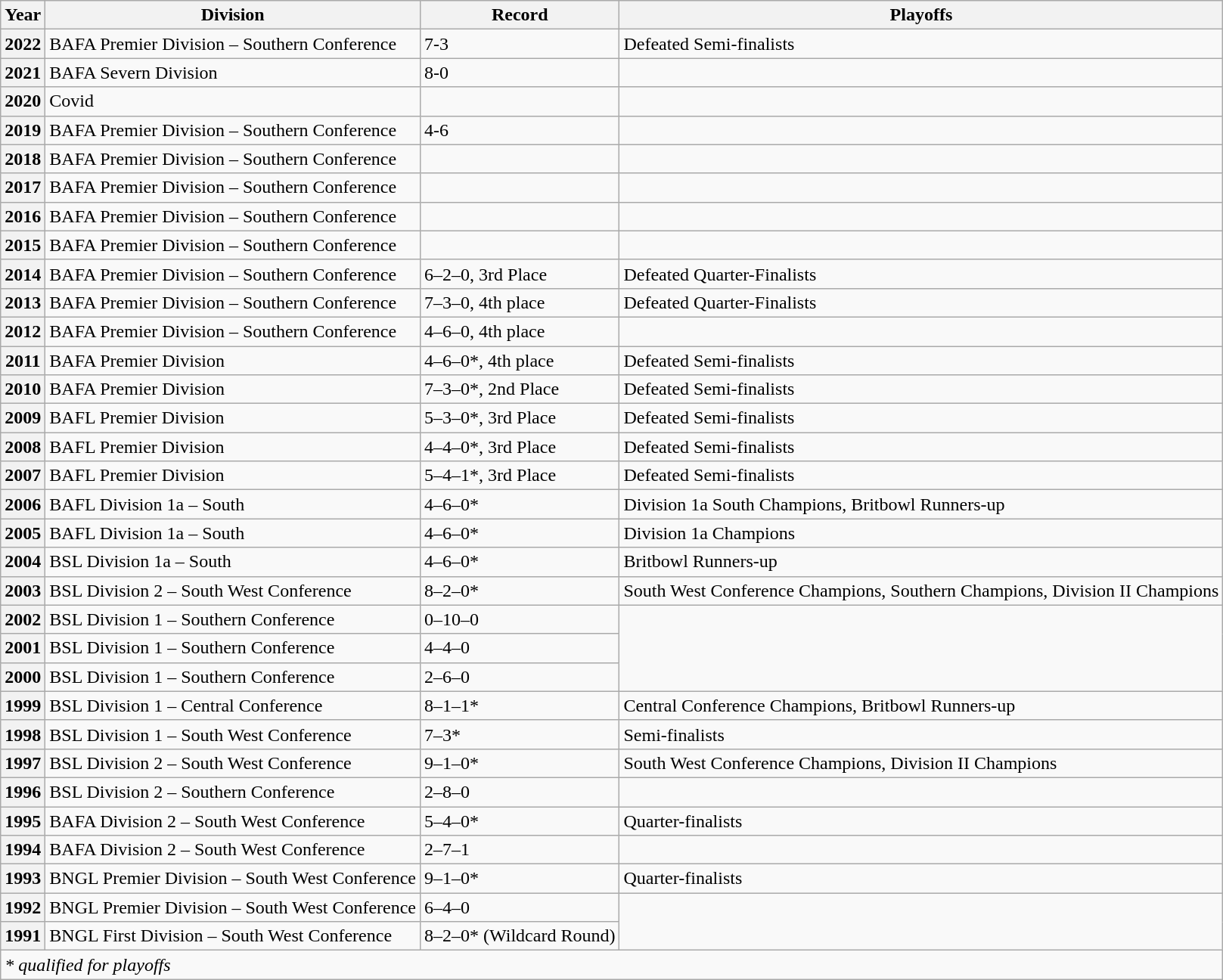<table class="wikitable">
<tr>
<th>Year</th>
<th>Division</th>
<th>Record</th>
<th>Playoffs</th>
</tr>
<tr>
<th>2022</th>
<td>BAFA Premier Division – Southern Conference</td>
<td>7-3</td>
<td>Defeated Semi-finalists</td>
</tr>
<tr>
<th>2021</th>
<td>BAFA Severn Division</td>
<td>8-0</td>
<td></td>
</tr>
<tr>
<th>2020</th>
<td>Covid</td>
<td></td>
<td></td>
</tr>
<tr>
<th>2019</th>
<td>BAFA Premier Division – Southern Conference</td>
<td>4-6</td>
<td></td>
</tr>
<tr>
<th>2018</th>
<td>BAFA Premier Division – Southern Conference</td>
<td></td>
<td></td>
</tr>
<tr>
<th>2017</th>
<td>BAFA Premier Division – Southern Conference</td>
<td></td>
<td></td>
</tr>
<tr>
<th>2016</th>
<td>BAFA Premier Division – Southern Conference</td>
<td></td>
<td></td>
</tr>
<tr>
<th>2015</th>
<td>BAFA Premier Division – Southern Conference</td>
<td></td>
<td></td>
</tr>
<tr>
<th>2014</th>
<td>BAFA Premier Division – Southern Conference</td>
<td>6–2–0, 3rd Place</td>
<td>Defeated Quarter-Finalists</td>
</tr>
<tr>
<th>2013</th>
<td>BAFA Premier Division – Southern Conference</td>
<td>7–3–0, 4th place</td>
<td>Defeated Quarter-Finalists</td>
</tr>
<tr>
<th>2012</th>
<td>BAFA Premier Division – Southern Conference</td>
<td>4–6–0, 4th place</td>
<td></td>
</tr>
<tr>
<th>2011</th>
<td>BAFA Premier Division</td>
<td>4–6–0*, 4th place</td>
<td>Defeated Semi-finalists</td>
</tr>
<tr>
<th>2010</th>
<td>BAFA Premier Division</td>
<td>7–3–0*, 2nd Place</td>
<td>Defeated Semi-finalists</td>
</tr>
<tr>
<th>2009</th>
<td>BAFL Premier Division</td>
<td>5–3–0*, 3rd Place</td>
<td>Defeated Semi-finalists</td>
</tr>
<tr>
<th>2008</th>
<td>BAFL Premier Division</td>
<td>4–4–0*, 3rd Place</td>
<td>Defeated Semi-finalists</td>
</tr>
<tr>
<th>2007</th>
<td>BAFL Premier Division</td>
<td>5–4–1*, 3rd Place</td>
<td>Defeated Semi-finalists</td>
</tr>
<tr>
<th>2006</th>
<td>BAFL Division 1a – South</td>
<td>4–6–0*</td>
<td>Division 1a South Champions, Britbowl Runners-up</td>
</tr>
<tr>
<th>2005</th>
<td>BAFL Division 1a – South</td>
<td>4–6–0*</td>
<td>Division 1a Champions</td>
</tr>
<tr>
<th>2004</th>
<td>BSL Division 1a – South</td>
<td>4–6–0*</td>
<td>Britbowl Runners-up</td>
</tr>
<tr>
<th>2003</th>
<td>BSL Division 2 – South West Conference</td>
<td>8–2–0*</td>
<td>South West Conference Champions, Southern Champions, Division II Champions</td>
</tr>
<tr>
<th>2002</th>
<td>BSL Division 1 – Southern Conference</td>
<td>0–10–0</td>
</tr>
<tr>
<th>2001</th>
<td>BSL Division 1 – Southern Conference</td>
<td>4–4–0</td>
</tr>
<tr>
<th>2000</th>
<td>BSL Division 1 – Southern Conference</td>
<td>2–6–0</td>
</tr>
<tr>
<th>1999</th>
<td>BSL Division 1 – Central Conference</td>
<td>8–1–1*</td>
<td>Central Conference Champions, Britbowl Runners-up</td>
</tr>
<tr>
<th>1998</th>
<td>BSL Division 1 – South West Conference</td>
<td>7–3*</td>
<td>Semi-finalists</td>
</tr>
<tr>
<th>1997</th>
<td>BSL Division 2 – South West Conference</td>
<td>9–1–0*</td>
<td>South West Conference Champions, Division II Champions</td>
</tr>
<tr>
<th>1996</th>
<td>BSL Division 2 – Southern Conference</td>
<td>2–8–0</td>
</tr>
<tr>
<th>1995</th>
<td>BAFA Division 2 – South West Conference</td>
<td>5–4–0*</td>
<td>Quarter-finalists</td>
</tr>
<tr>
<th>1994</th>
<td>BAFA Division 2 – South West Conference</td>
<td>2–7–1</td>
</tr>
<tr>
<th>1993</th>
<td>BNGL Premier Division – South West Conference</td>
<td>9–1–0*</td>
<td>Quarter-finalists</td>
</tr>
<tr>
<th>1992</th>
<td>BNGL Premier Division – South West Conference</td>
<td>6–4–0</td>
</tr>
<tr>
<th>1991</th>
<td>BNGL First Division – South West Conference</td>
<td>8–2–0* (Wildcard Round)</td>
</tr>
<tr>
<td colspan="4"><em>* qualified for playoffs</em></td>
</tr>
</table>
